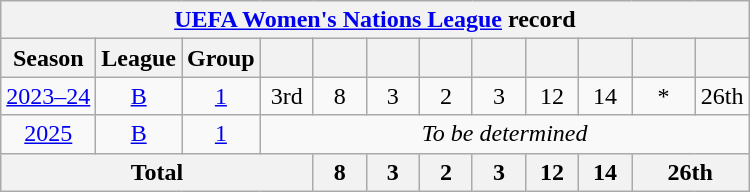<table class="wikitable" style="text-align: center;">
<tr>
<th colspan=13><a href='#'>UEFA Women's Nations League</a> record</th>
</tr>
<tr>
<th>Season</th>
<th>League</th>
<th>Group</th>
<th width=28></th>
<th width=28></th>
<th width=28></th>
<th width=28></th>
<th width=28></th>
<th width=28></th>
<th width=28></th>
<th width=35></th>
<th width=28></th>
</tr>
<tr>
<td><a href='#'>2023–24</a></td>
<td><a href='#'>B</a></td>
<td><a href='#'>1</a></td>
<td>3rd</td>
<td>8</td>
<td>3</td>
<td>2</td>
<td>3</td>
<td>12</td>
<td>14</td>
<td>*</td>
<td>26th</td>
</tr>
<tr>
<td><a href='#'>2025</a></td>
<td><a href='#'>B</a></td>
<td><a href='#'>1</a></td>
<td colspan="10"><em>To be determined</em></td>
</tr>
<tr>
<th colspan=4>Total</th>
<th>8</th>
<th>3</th>
<th>2</th>
<th>3</th>
<th>12</th>
<th>14</th>
<th colspan=2>26th</th>
</tr>
</table>
